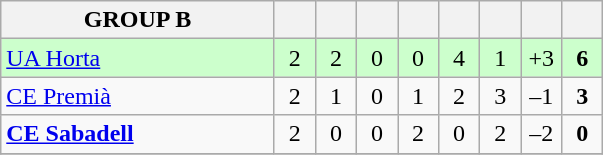<table class="wikitable" style="text-align: center;">
<tr>
<th width="175">GROUP B</th>
<th width="20"></th>
<th width="20"></th>
<th width="20"></th>
<th width="20"></th>
<th width="20"></th>
<th width="20"></th>
<th width="20"></th>
<th width="20"></th>
</tr>
<tr bgcolor="#ccffcc">
<td align=left> <a href='#'>UA Horta</a></td>
<td>2</td>
<td>2</td>
<td>0</td>
<td>0</td>
<td>4</td>
<td>1</td>
<td>+3</td>
<td><strong>6</strong></td>
</tr>
<tr>
<td align=left> <a href='#'>CE Premià</a></td>
<td>2</td>
<td>1</td>
<td>0</td>
<td>1</td>
<td>2</td>
<td>3</td>
<td>–1</td>
<td><strong>3</strong></td>
</tr>
<tr>
<td align=left> <strong><a href='#'>CE Sabadell</a></strong></td>
<td>2</td>
<td>0</td>
<td>0</td>
<td>2</td>
<td>0</td>
<td>2</td>
<td>–2</td>
<td><strong>0</strong></td>
</tr>
<tr>
</tr>
</table>
